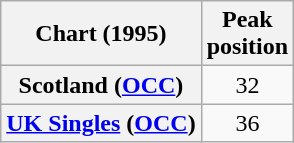<table class="wikitable sortable plainrowheaders" style="text-align:center">
<tr>
<th>Chart (1995)</th>
<th>Peak<br>position</th>
</tr>
<tr>
<th scope="row">Scotland (<a href='#'>OCC</a>)</th>
<td>32</td>
</tr>
<tr>
<th scope="row"><a href='#'>UK Singles</a> (<a href='#'>OCC</a>)</th>
<td>36</td>
</tr>
</table>
